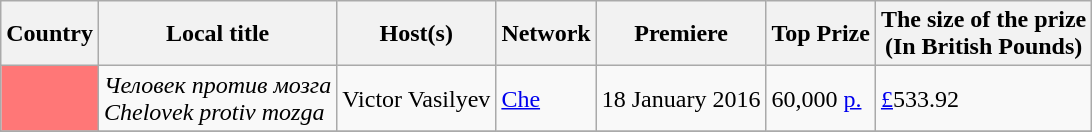<table class="wikitable">
<tr>
<th>Country</th>
<th>Local title</th>
<th>Host(s)</th>
<th>Network</th>
<th>Premiere</th>
<th>Top Prize</th>
<th>The size of the prize<br>(In British Pounds)</th>
</tr>
<tr>
<td style="background-color: #FF7777"></td>
<td><em>Человек против мозга</em><br><em>Chelovek protiv mozga</em></td>
<td>Victor Vasilyev</td>
<td><a href='#'>Che</a></td>
<td>18 January 2016</td>
<td>60,000 <a href='#'>р.</a></td>
<td><a href='#'>£</a>533.92</td>
</tr>
<tr>
</tr>
</table>
